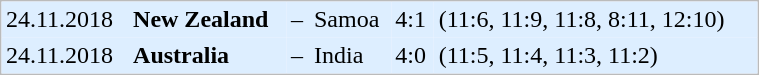<table style="background:#; border:1px #bbb solid;" cellpadding="3" cellspacing="0" width="40%">
<tr style="background:#DDEEFF;">
<td>24.11.2018</td>
<td><strong>New Zealand</strong></td>
<td>–</td>
<td>Samoa</td>
<td>4:1</td>
<td>(11:6, 11:9, 11:8, 8:11, 12:10)</td>
</tr>
<tr style="background:#DDEEFF;">
<td>24.11.2018</td>
<td><strong>Australia</strong></td>
<td>–</td>
<td>India</td>
<td>4:0</td>
<td>(11:5, 11:4, 11:3, 11:2)</td>
</tr>
</table>
